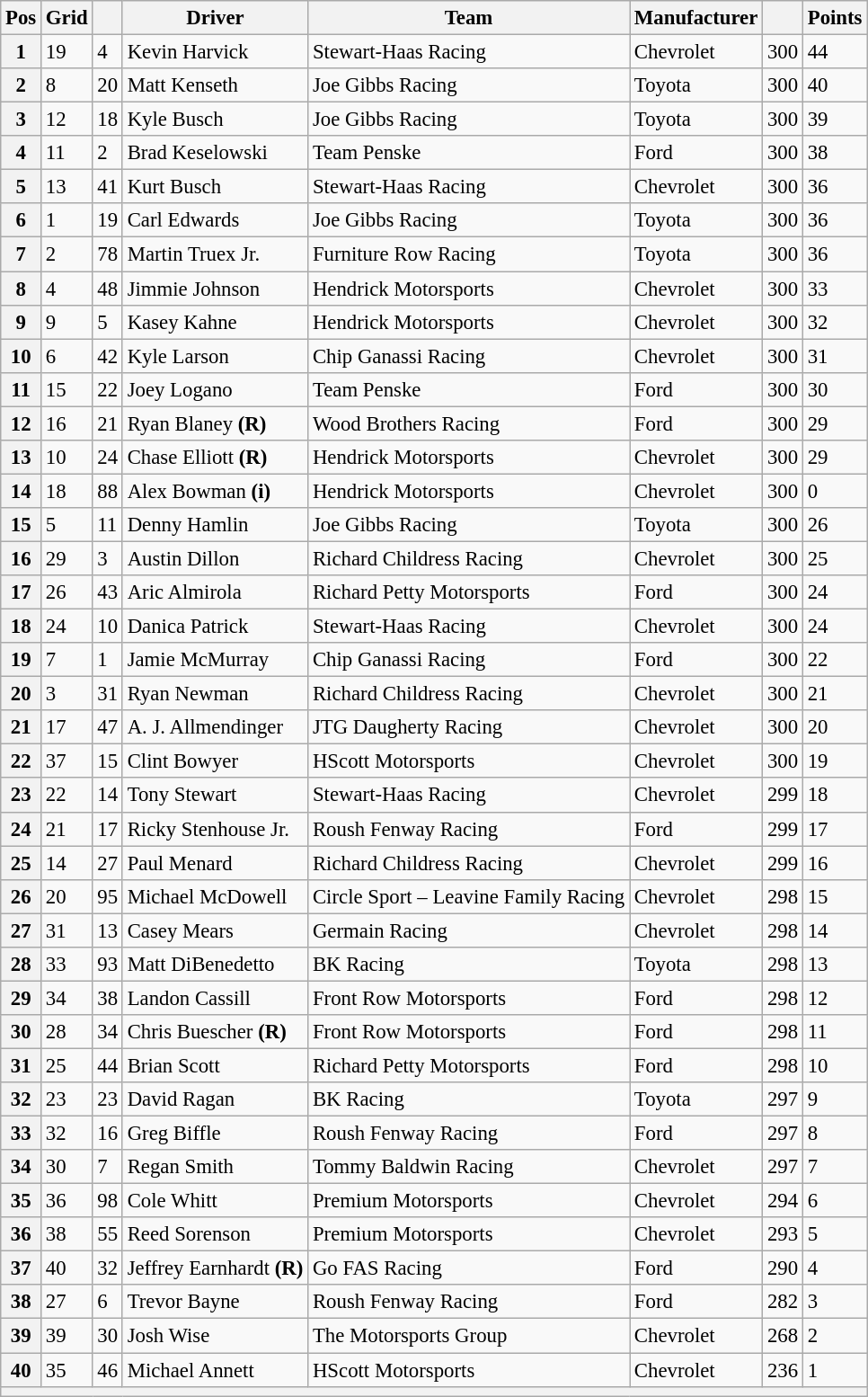<table class="wikitable" style="font-size:95%">
<tr>
<th>Pos</th>
<th>Grid</th>
<th></th>
<th>Driver</th>
<th>Team</th>
<th>Manufacturer</th>
<th></th>
<th>Points</th>
</tr>
<tr>
<th scope="row">1</th>
<td>19</td>
<td>4</td>
<td>Kevin Harvick</td>
<td>Stewart-Haas Racing</td>
<td>Chevrolet</td>
<td>300</td>
<td>44</td>
</tr>
<tr>
<th scope="row">2</th>
<td>8</td>
<td>20</td>
<td>Matt Kenseth</td>
<td>Joe Gibbs Racing</td>
<td>Toyota</td>
<td>300</td>
<td>40</td>
</tr>
<tr>
<th scope="row">3</th>
<td>12</td>
<td>18</td>
<td>Kyle Busch</td>
<td>Joe Gibbs Racing</td>
<td>Toyota</td>
<td>300</td>
<td>39</td>
</tr>
<tr>
<th scope="row">4</th>
<td>11</td>
<td>2</td>
<td>Brad Keselowski</td>
<td>Team Penske</td>
<td>Ford</td>
<td>300</td>
<td>38</td>
</tr>
<tr>
<th scope="row">5</th>
<td>13</td>
<td>41</td>
<td>Kurt Busch</td>
<td>Stewart-Haas Racing</td>
<td>Chevrolet</td>
<td>300</td>
<td>36</td>
</tr>
<tr>
<th scope="row">6</th>
<td>1</td>
<td>19</td>
<td>Carl Edwards</td>
<td>Joe Gibbs Racing</td>
<td>Toyota</td>
<td>300</td>
<td>36</td>
</tr>
<tr>
<th scope="row">7</th>
<td>2</td>
<td>78</td>
<td>Martin Truex Jr.</td>
<td>Furniture Row Racing</td>
<td>Toyota</td>
<td>300</td>
<td>36</td>
</tr>
<tr>
<th scope="row">8</th>
<td>4</td>
<td>48</td>
<td>Jimmie Johnson</td>
<td>Hendrick Motorsports</td>
<td>Chevrolet</td>
<td>300</td>
<td>33</td>
</tr>
<tr>
<th scope="row">9</th>
<td>9</td>
<td>5</td>
<td>Kasey Kahne</td>
<td>Hendrick Motorsports</td>
<td>Chevrolet</td>
<td>300</td>
<td>32</td>
</tr>
<tr>
<th scope="row">10</th>
<td>6</td>
<td>42</td>
<td>Kyle Larson</td>
<td>Chip Ganassi Racing</td>
<td>Chevrolet</td>
<td>300</td>
<td>31</td>
</tr>
<tr>
<th scope="row">11</th>
<td>15</td>
<td>22</td>
<td>Joey Logano</td>
<td>Team Penske</td>
<td>Ford</td>
<td>300</td>
<td>30</td>
</tr>
<tr>
<th scope="row">12</th>
<td>16</td>
<td>21</td>
<td>Ryan Blaney <strong>(R)</strong></td>
<td>Wood Brothers Racing</td>
<td>Ford</td>
<td>300</td>
<td>29</td>
</tr>
<tr>
<th scope="row">13</th>
<td>10</td>
<td>24</td>
<td>Chase Elliott <strong>(R)</strong></td>
<td>Hendrick Motorsports</td>
<td>Chevrolet</td>
<td>300</td>
<td>29</td>
</tr>
<tr>
<th scope="row">14</th>
<td>18</td>
<td>88</td>
<td>Alex Bowman <strong>(i)</strong></td>
<td>Hendrick Motorsports</td>
<td>Chevrolet</td>
<td>300</td>
<td>0</td>
</tr>
<tr>
<th scope="row">15</th>
<td>5</td>
<td>11</td>
<td>Denny Hamlin</td>
<td>Joe Gibbs Racing</td>
<td>Toyota</td>
<td>300</td>
<td>26</td>
</tr>
<tr>
<th scope="row">16</th>
<td>29</td>
<td>3</td>
<td>Austin Dillon</td>
<td>Richard Childress Racing</td>
<td>Chevrolet</td>
<td>300</td>
<td>25</td>
</tr>
<tr>
<th scope="row">17</th>
<td>26</td>
<td>43</td>
<td>Aric Almirola</td>
<td>Richard Petty Motorsports</td>
<td>Ford</td>
<td>300</td>
<td>24</td>
</tr>
<tr>
<th scope="row">18</th>
<td>24</td>
<td>10</td>
<td>Danica Patrick</td>
<td>Stewart-Haas Racing</td>
<td>Chevrolet</td>
<td>300</td>
<td>24</td>
</tr>
<tr>
<th scope="row">19</th>
<td>7</td>
<td>1</td>
<td>Jamie McMurray</td>
<td>Chip Ganassi Racing</td>
<td>Ford</td>
<td>300</td>
<td>22</td>
</tr>
<tr>
<th scope="row">20</th>
<td>3</td>
<td>31</td>
<td>Ryan Newman</td>
<td>Richard Childress Racing</td>
<td>Chevrolet</td>
<td>300</td>
<td>21</td>
</tr>
<tr>
<th scope="row">21</th>
<td>17</td>
<td>47</td>
<td>A. J. Allmendinger</td>
<td>JTG Daugherty Racing</td>
<td>Chevrolet</td>
<td>300</td>
<td>20</td>
</tr>
<tr>
<th scope="row">22</th>
<td>37</td>
<td>15</td>
<td>Clint Bowyer</td>
<td>HScott Motorsports</td>
<td>Chevrolet</td>
<td>300</td>
<td>19</td>
</tr>
<tr>
<th scope="row">23</th>
<td>22</td>
<td>14</td>
<td>Tony Stewart</td>
<td>Stewart-Haas Racing</td>
<td>Chevrolet</td>
<td>299</td>
<td>18</td>
</tr>
<tr>
<th scope="row">24</th>
<td>21</td>
<td>17</td>
<td>Ricky Stenhouse Jr.</td>
<td>Roush Fenway Racing</td>
<td>Ford</td>
<td>299</td>
<td>17</td>
</tr>
<tr>
<th scope="row">25</th>
<td>14</td>
<td>27</td>
<td>Paul Menard</td>
<td>Richard Childress Racing</td>
<td>Chevrolet</td>
<td>299</td>
<td>16</td>
</tr>
<tr>
<th scope="row">26</th>
<td>20</td>
<td>95</td>
<td>Michael McDowell</td>
<td>Circle Sport – Leavine Family Racing</td>
<td>Chevrolet</td>
<td>298</td>
<td>15</td>
</tr>
<tr>
<th scope="row">27</th>
<td>31</td>
<td>13</td>
<td>Casey Mears</td>
<td>Germain Racing</td>
<td>Chevrolet</td>
<td>298</td>
<td>14</td>
</tr>
<tr>
<th scope="row">28</th>
<td>33</td>
<td>93</td>
<td>Matt DiBenedetto</td>
<td>BK Racing</td>
<td>Toyota</td>
<td>298</td>
<td>13</td>
</tr>
<tr>
<th scope="row">29</th>
<td>34</td>
<td>38</td>
<td>Landon Cassill</td>
<td>Front Row Motorsports</td>
<td>Ford</td>
<td>298</td>
<td>12</td>
</tr>
<tr>
<th scope="row">30</th>
<td>28</td>
<td>34</td>
<td>Chris Buescher <strong>(R)</strong></td>
<td>Front Row Motorsports</td>
<td>Ford</td>
<td>298</td>
<td>11</td>
</tr>
<tr>
<th scope="row">31</th>
<td>25</td>
<td>44</td>
<td>Brian Scott</td>
<td>Richard Petty Motorsports</td>
<td>Ford</td>
<td>298</td>
<td>10</td>
</tr>
<tr>
<th scope="row">32</th>
<td>23</td>
<td>23</td>
<td>David Ragan</td>
<td>BK Racing</td>
<td>Toyota</td>
<td>297</td>
<td>9</td>
</tr>
<tr>
<th scope="row">33</th>
<td>32</td>
<td>16</td>
<td>Greg Biffle</td>
<td>Roush Fenway Racing</td>
<td>Ford</td>
<td>297</td>
<td>8</td>
</tr>
<tr>
<th scope="row">34</th>
<td>30</td>
<td>7</td>
<td>Regan Smith</td>
<td>Tommy Baldwin Racing</td>
<td>Chevrolet</td>
<td>297</td>
<td>7</td>
</tr>
<tr>
<th scope="row">35</th>
<td>36</td>
<td>98</td>
<td>Cole Whitt</td>
<td>Premium Motorsports</td>
<td>Chevrolet</td>
<td>294</td>
<td>6</td>
</tr>
<tr>
<th scope="row">36</th>
<td>38</td>
<td>55</td>
<td>Reed Sorenson</td>
<td>Premium Motorsports</td>
<td>Chevrolet</td>
<td>293</td>
<td>5</td>
</tr>
<tr>
<th scope="row">37</th>
<td>40</td>
<td>32</td>
<td>Jeffrey Earnhardt <strong>(R)</strong></td>
<td>Go FAS Racing</td>
<td>Ford</td>
<td>290</td>
<td>4</td>
</tr>
<tr>
<th scope="row">38</th>
<td>27</td>
<td>6</td>
<td>Trevor Bayne</td>
<td>Roush Fenway Racing</td>
<td>Ford</td>
<td>282</td>
<td>3</td>
</tr>
<tr>
<th scope="row">39</th>
<td>39</td>
<td>30</td>
<td>Josh Wise</td>
<td>The Motorsports Group</td>
<td>Chevrolet</td>
<td>268</td>
<td>2</td>
</tr>
<tr>
<th scope="row">40</th>
<td>35</td>
<td>46</td>
<td>Michael Annett</td>
<td>HScott Motorsports</td>
<td>Chevrolet</td>
<td>236</td>
<td>1</td>
</tr>
<tr class="sortbottom">
<th colspan="8"></th>
</tr>
</table>
